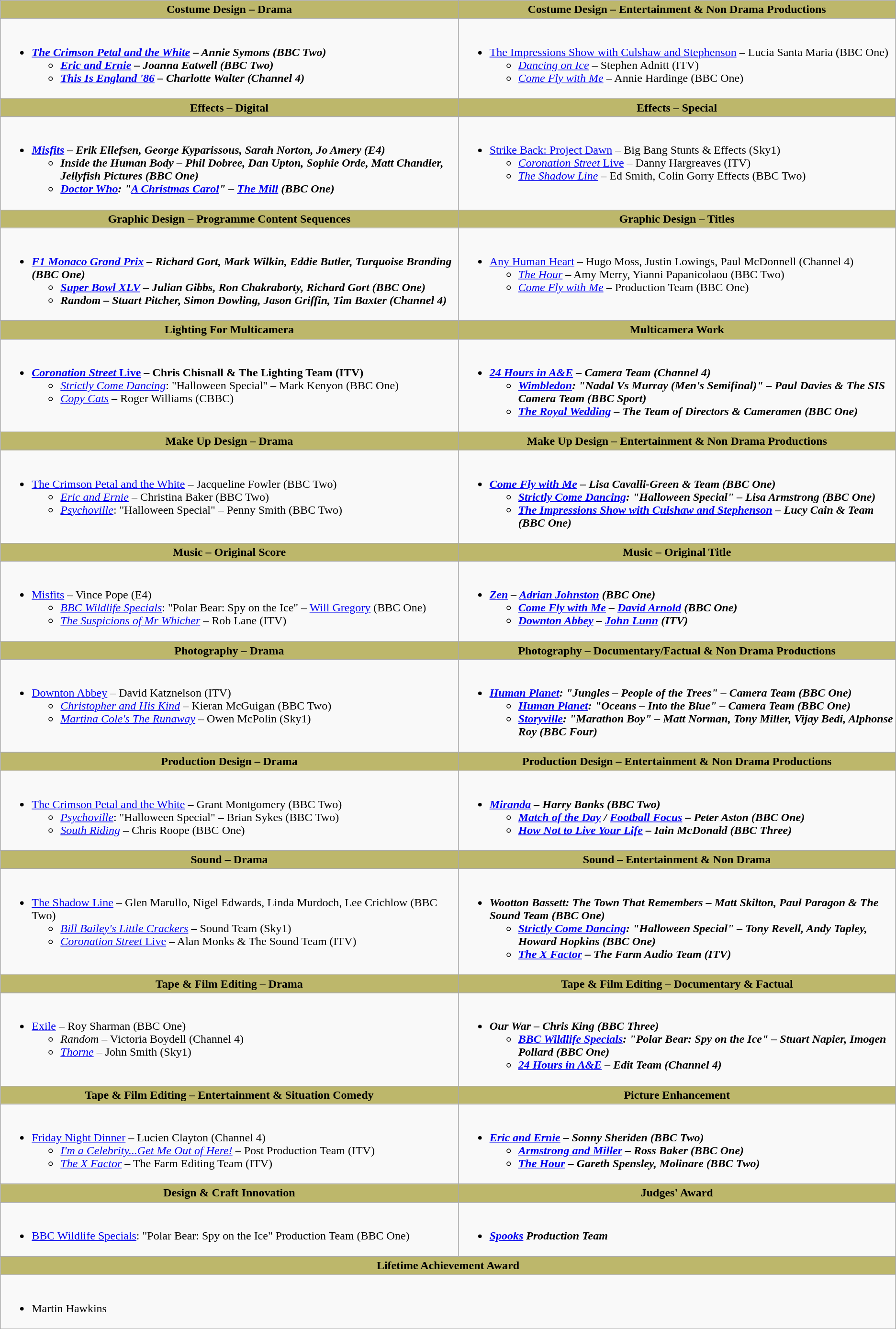<table class=wikitable>
<tr>
<th style="background:#BDB76B;" width:50%">Costume Design – Drama</th>
<th style="background:#BDB76B;" width:50%">Costume Design – Entertainment & Non Drama Productions</th>
</tr>
<tr>
<td valign="top"><br><ul><li><strong><em><a href='#'>The Crimson Petal and the White</a><em> – Annie Symons (BBC Two)<strong><ul><li></em><a href='#'>Eric and Ernie</a><em> – Joanna Eatwell (BBC Two)</li><li></em><a href='#'>This Is England '86</a><em> – Charlotte Walter (Channel 4)</li></ul></li></ul></td>
<td valign="top"><br><ul><li></em></strong><a href='#'>The Impressions Show with Culshaw and Stephenson</a></em> – Lucia Santa Maria (BBC One)</strong><ul><li><em><a href='#'>Dancing on Ice</a></em> – Stephen Adnitt (ITV)</li><li><em><a href='#'>Come Fly with Me</a></em> – Annie Hardinge (BBC One)</li></ul></li></ul></td>
</tr>
<tr>
<th style="background:#BDB76B;" width:50%">Effects – Digital</th>
<th style="background:#BDB76B;" width:50%">Effects – Special</th>
</tr>
<tr>
<td valign="top"><br><ul><li><strong><em><a href='#'>Misfits</a><em> – Erik Ellefsen, George Kyparissous, Sarah Norton, Jo Amery (E4)<strong><ul><li></em>Inside the Human Body<em> – Phil Dobree, Dan Upton, Sophie Orde, Matt Chandler, Jellyfish Pictures (BBC One)</li><li></em><a href='#'>Doctor Who</a><em>: "<a href='#'>A Christmas Carol</a>" – <a href='#'>The Mill</a> (BBC One)</li></ul></li></ul></td>
<td valign="top"><br><ul><li></em></strong><a href='#'>Strike Back: Project Dawn</a></em> – Big Bang Stunts & Effects (Sky1)</strong><ul><li><a href='#'><em>Coronation Street</em> Live</a> – Danny Hargreaves (ITV)</li><li><em><a href='#'>The Shadow Line</a></em> – Ed Smith, Colin Gorry Effects (BBC Two)</li></ul></li></ul></td>
</tr>
<tr>
<th style="background:#BDB76B;" width:50%">Graphic Design – Programme Content Sequences</th>
<th style="background:#BDB76B;" width:50%">Graphic Design – Titles</th>
</tr>
<tr>
<td valign="top"><br><ul><li><strong><em><a href='#'>F1 Monaco Grand Prix</a><em> – Richard Gort, Mark Wilkin, Eddie Butler, Turquoise Branding (BBC One)<strong><ul><li></em><a href='#'>Super Bowl XLV</a><em> – Julian Gibbs, Ron Chakraborty, Richard Gort (BBC One)</li><li></em>Random<em> – Stuart Pitcher, Simon Dowling, Jason Griffin, Tim Baxter (Channel 4)</li></ul></li></ul></td>
<td valign="top"><br><ul><li></em></strong><a href='#'>Any Human Heart</a></em> – Hugo Moss, Justin Lowings, Paul McDonnell (Channel 4)</strong><ul><li><em><a href='#'>The Hour</a></em> – Amy Merry, Yianni Papanicolaou (BBC Two)</li><li><em><a href='#'>Come Fly with Me</a></em> – Production Team (BBC One)</li></ul></li></ul></td>
</tr>
<tr>
<th style="background:#BDB76B;" width:50%">Lighting For Multicamera</th>
<th style="background:#BDB76B;" width:50%">Multicamera Work</th>
</tr>
<tr>
<td valign="top"><br><ul><li><strong><a href='#'><em>Coronation Street</em> Live</a> – Chris Chisnall & The Lighting Team (ITV)</strong><ul><li><em><a href='#'>Strictly Come Dancing</a></em>: "Halloween Special" – Mark Kenyon (BBC One)</li><li><em><a href='#'>Copy Cats</a></em> – Roger Williams (CBBC)</li></ul></li></ul></td>
<td valign="top"><br><ul><li><strong><em><a href='#'>24 Hours in A&E</a><em> – Camera Team (Channel 4)<strong><ul><li></em><a href='#'>Wimbledon</a><em>: "Nadal Vs Murray (Men's Semifinal)" – Paul Davies & The SIS Camera Team (BBC Sport)</li><li></em><a href='#'>The Royal Wedding</a><em> – The Team of Directors & Cameramen (BBC One)</li></ul></li></ul></td>
</tr>
<tr>
<th style="background:#BDB76B;" width:50%">Make Up Design – Drama</th>
<th style="background:#BDB76B;" width:50%">Make Up Design – Entertainment & Non Drama Productions</th>
</tr>
<tr>
<td valign="top"><br><ul><li></em></strong><a href='#'>The Crimson Petal and the White</a></em> – Jacqueline Fowler (BBC Two)</strong><ul><li><em><a href='#'>Eric and Ernie</a></em> – Christina Baker (BBC Two)</li><li><em><a href='#'>Psychoville</a></em>: "Halloween Special" – Penny Smith (BBC Two)</li></ul></li></ul></td>
<td valign="top"><br><ul><li><strong><em><a href='#'>Come Fly with Me</a><em> – Lisa Cavalli-Green & Team (BBC One)<strong><ul><li></em><a href='#'>Strictly Come Dancing</a><em>: "Halloween Special" – Lisa Armstrong (BBC One)</li><li></em><a href='#'>The Impressions Show with Culshaw and Stephenson</a><em> – Lucy Cain & Team (BBC One)</li></ul></li></ul></td>
</tr>
<tr>
<th style="background:#BDB76B;" width:50%">Music – Original Score</th>
<th style="background:#BDB76B;" width:50%">Music – Original Title</th>
</tr>
<tr>
<td valign="top"><br><ul><li></em></strong><a href='#'>Misfits</a></em> – Vince Pope (E4)</strong><ul><li><em><a href='#'>BBC Wildlife Specials</a></em>: "Polar Bear: Spy on the Ice" – <a href='#'>Will Gregory</a> (BBC One)</li><li><em><a href='#'>The Suspicions of Mr Whicher</a></em> – Rob Lane (ITV)</li></ul></li></ul></td>
<td valign="top"><br><ul><li><strong><em><a href='#'>Zen</a><em> – <a href='#'>Adrian Johnston</a> (BBC One)<strong><ul><li></em><a href='#'>Come Fly with Me</a><em> – <a href='#'>David Arnold</a> (BBC One)</li><li></em><a href='#'>Downton Abbey</a><em> – <a href='#'>John Lunn</a> (ITV)</li></ul></li></ul></td>
</tr>
<tr>
<th style="background:#BDB76B;" width:50%">Photography – Drama</th>
<th style="background:#BDB76B;" width:50%">Photography – Documentary/Factual & Non Drama Productions</th>
</tr>
<tr>
<td valign="top"><br><ul><li></em></strong><a href='#'>Downton Abbey</a></em> – David Katznelson (ITV)</strong><ul><li><em><a href='#'>Christopher and His Kind</a></em> – Kieran McGuigan (BBC Two)</li><li><em><a href='#'>Martina Cole's The Runaway</a></em> – Owen McPolin (Sky1)</li></ul></li></ul></td>
<td valign="top"><br><ul><li><strong><em><a href='#'>Human Planet</a><em>: "Jungles – People of the Trees" – Camera Team (BBC One)<strong><ul><li></em><a href='#'>Human Planet</a><em>: "Oceans – Into the Blue" – Camera Team (BBC One)</li><li></em><a href='#'>Storyville</a><em>: "Marathon Boy" – Matt Norman, Tony Miller, Vijay Bedi, Alphonse Roy (BBC Four)</li></ul></li></ul></td>
</tr>
<tr>
<th style="background:#BDB76B;" width:50%">Production Design – Drama</th>
<th style="background:#BDB76B;" width:50%">Production Design – Entertainment & Non Drama Productions</th>
</tr>
<tr>
<td valign="top"><br><ul><li></em></strong><a href='#'>The Crimson Petal and the White</a></em> – Grant Montgomery (BBC Two)</strong><ul><li><em><a href='#'>Psychoville</a></em>: "Halloween Special" – Brian Sykes (BBC Two)</li><li><em><a href='#'>South Riding</a></em> – Chris Roope (BBC One)</li></ul></li></ul></td>
<td valign="top"><br><ul><li><strong><em><a href='#'>Miranda</a><em> – Harry Banks (BBC Two)<strong><ul><li></em><a href='#'>Match of the Day</a><em> / </em><a href='#'>Football Focus</a><em> – Peter Aston (BBC One)</li><li></em><a href='#'>How Not to Live Your Life</a><em> – Iain McDonald (BBC Three)</li></ul></li></ul></td>
</tr>
<tr>
<th style="background:#BDB76B;" width:50%">Sound – Drama</th>
<th style="background:#BDB76B;" width:50%">Sound – Entertainment & Non Drama</th>
</tr>
<tr>
<td valign="top"><br><ul><li></em></strong><a href='#'>The Shadow Line</a></em> – Glen Marullo, Nigel Edwards, Linda Murdoch, Lee Crichlow (BBC Two)</strong><ul><li><em><a href='#'>Bill Bailey's Little Crackers</a></em> – Sound Team (Sky1)</li><li><a href='#'><em>Coronation Street</em> Live</a> – Alan Monks & The Sound Team (ITV)</li></ul></li></ul></td>
<td valign="top"><br><ul><li><strong><em>Wootton Bassett: The Town That Remembers<em> – Matt Skilton, Paul Paragon & The Sound Team (BBC One)<strong><ul><li></em><a href='#'>Strictly Come Dancing</a><em>: "Halloween Special" – Tony Revell, Andy Tapley, Howard Hopkins (BBC One)</li><li></em><a href='#'>The X Factor</a><em> – The Farm Audio Team (ITV)</li></ul></li></ul></td>
</tr>
<tr>
<th style="background:#BDB76B;" width:50%">Tape & Film Editing – Drama</th>
<th style="background:#BDB76B;" width:50%">Tape & Film Editing – Documentary & Factual</th>
</tr>
<tr>
<td valign="top"><br><ul><li></em></strong><a href='#'>Exile</a></em> – Roy Sharman (BBC One)</strong><ul><li><em>Random</em> – Victoria Boydell (Channel 4)</li><li><em><a href='#'>Thorne</a></em> – John Smith (Sky1)</li></ul></li></ul></td>
<td valign="top"><br><ul><li><strong><em>Our War<em> – Chris King (BBC Three)<strong><ul><li></em><a href='#'>BBC Wildlife Specials</a><em>: "Polar Bear: Spy on the Ice" – Stuart Napier, Imogen Pollard (BBC One)</li><li></em><a href='#'>24 Hours in A&E</a><em> – Edit Team (Channel 4)</li></ul></li></ul></td>
</tr>
<tr>
<th style="background:#BDB76B;" width:50%">Tape & Film Editing – Entertainment & Situation Comedy</th>
<th style="background:#BDB76B;" width:50%">Picture Enhancement</th>
</tr>
<tr>
<td valign="top"><br><ul><li></em></strong><a href='#'>Friday Night Dinner</a></em> – Lucien Clayton (Channel 4)</strong><ul><li><em><a href='#'>I'm a Celebrity...Get Me Out of Here!</a></em> – Post Production Team (ITV)</li><li><em><a href='#'>The X Factor</a></em> – The Farm Editing Team (ITV)</li></ul></li></ul></td>
<td valign="top"><br><ul><li><strong><em><a href='#'>Eric and Ernie</a><em> – Sonny Sheriden (BBC Two)<strong><ul><li></em><a href='#'>Armstrong and Miller</a><em> – Ross Baker (BBC One)</li><li></em><a href='#'>The Hour</a><em> – Gareth Spensley, Molinare (BBC Two)</li></ul></li></ul></td>
</tr>
<tr>
<th style="background:#BDB76B;" width:50%">Design & Craft Innovation</th>
<th style="background:#BDB76B;" width:50%">Judges' Award</th>
</tr>
<tr>
<td valign="top"><br><ul><li></em></strong><a href='#'>BBC Wildlife Specials</a></em>: "Polar Bear: Spy on the Ice" Production Team  (BBC One)</strong></li></ul></td>
<td valign="top"><br><ul><li><strong><em><a href='#'>Spooks</a><em> Production Team<strong></li></ul></td>
</tr>
<tr>
<th colspan="2" style="background:#BDB76B;" width:50%">Lifetime Achievement Award</th>
</tr>
<tr>
<td colspan="2" valign="top"><br><ul><li></strong>Martin Hawkins<strong></li></ul></td>
</tr>
<tr>
</tr>
</table>
